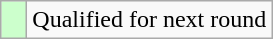<table class="wikitable">
<tr>
<td style="width:10px; background:#cfc"></td>
<td>Qualified for next round</td>
</tr>
</table>
